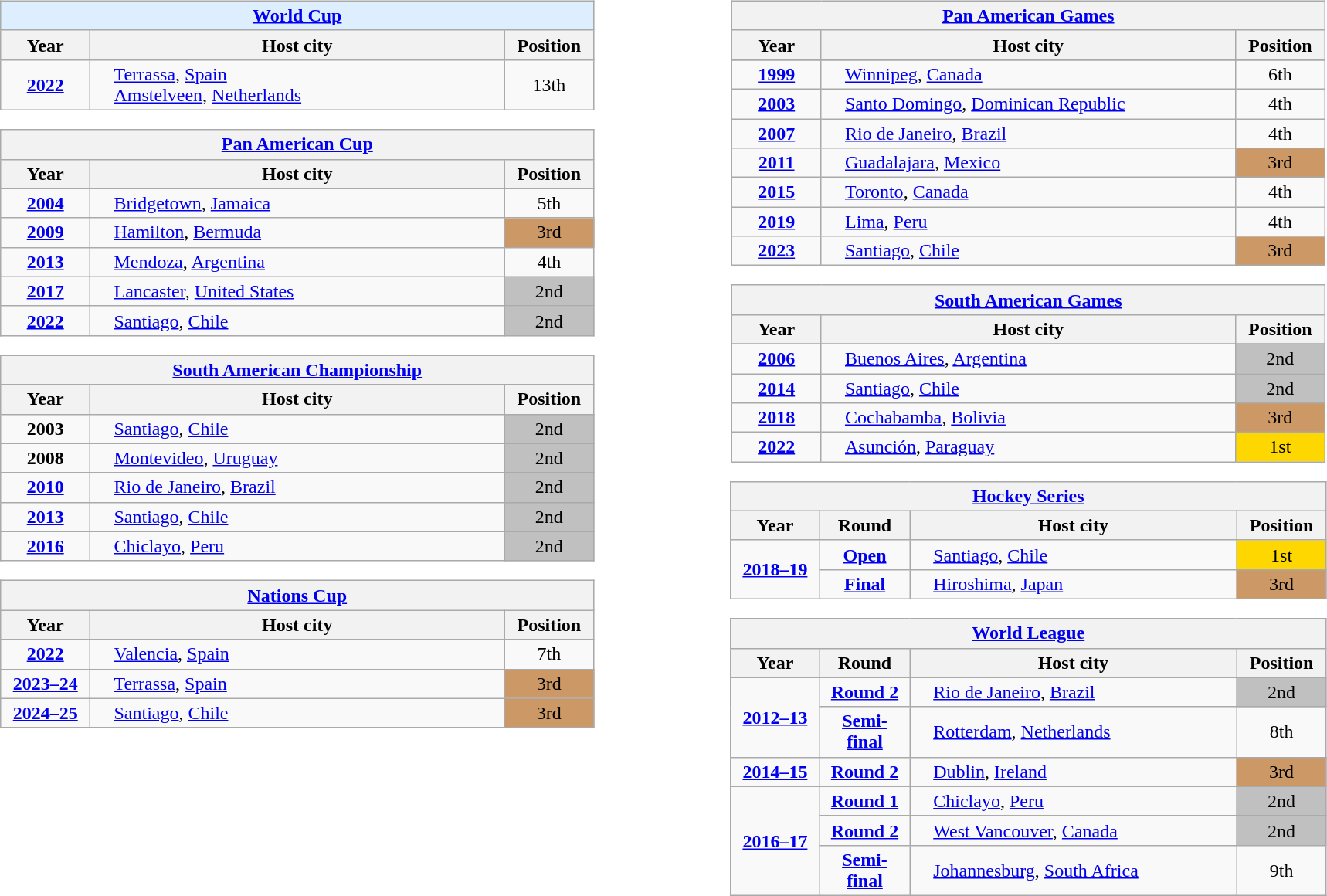<table width="100%">
<tr>
<td width="50%" valign="top" align="center"><br><table class="wikitable" style="text-align: center;">
<tr>
<th colspan=3 style="background-color: #ddeeff;"><a href='#'>World Cup</a></th>
</tr>
<tr>
<th style="width: 70px;">Year</th>
<th style="width: 350px;">Host city</th>
<th style="width: 70px;">Position</th>
</tr>
<tr>
<td><strong><a href='#'>2022</a></strong></td>
<td style="text-align: left; padding-left: 20px;"> <a href='#'>Terrassa</a>, <a href='#'>Spain</a><br> <a href='#'>Amstelveen</a>, <a href='#'>Netherlands</a></td>
<td>13th</td>
</tr>
</table>
<table class="wikitable" style="text-align: center;">
<tr>
<th colspan=3 style="background-color: ;"><a href='#'>Pan American Cup</a></th>
</tr>
<tr>
<th style="width: 70px;">Year</th>
<th style="width: 350px;">Host city</th>
<th style="width: 70px;">Position</th>
</tr>
<tr>
<td><strong><a href='#'>2004</a></strong></td>
<td style="text-align: left; padding-left: 20px;"> <a href='#'>Bridgetown</a>, <a href='#'>Jamaica</a></td>
<td>5th</td>
</tr>
<tr>
<td><strong><a href='#'>2009</a></strong></td>
<td style="text-align: left; padding-left: 20px;"> <a href='#'>Hamilton</a>, <a href='#'>Bermuda</a></td>
<td style="background-color: #cc9966;">3rd</td>
</tr>
<tr>
<td><strong><a href='#'>2013</a></strong></td>
<td style="text-align: left; padding-left: 20px;"> <a href='#'>Mendoza</a>, <a href='#'>Argentina</a></td>
<td>4th</td>
</tr>
<tr>
<td><strong><a href='#'>2017</a></strong></td>
<td style="text-align: left; padding-left: 20px;"> <a href='#'>Lancaster</a>, <a href='#'>United States</a></td>
<td style="background-color: silver;">2nd</td>
</tr>
<tr>
<td><strong><a href='#'>2022</a></strong></td>
<td style="text-align: left; padding-left: 20px;"> <a href='#'>Santiago</a>, <a href='#'>Chile</a></td>
<td style="background-color: silver;">2nd</td>
</tr>
</table>
<table class="wikitable" style="text-align: center;">
<tr>
<th colspan=3 style="background-color: ;"><a href='#'>South American Championship</a></th>
</tr>
<tr>
<th style="width: 70px;">Year</th>
<th style="width: 350px;">Host city</th>
<th style="width: 70px;">Position</th>
</tr>
<tr>
<td><strong>2003</strong></td>
<td style="text-align: left; padding-left: 20px;"> <a href='#'>Santiago</a>, <a href='#'>Chile</a></td>
<td style="background-color: silver">2nd</td>
</tr>
<tr>
<td><strong>2008</strong></td>
<td style="text-align: left; padding-left: 20px;"> <a href='#'>Montevideo</a>, <a href='#'>Uruguay</a></td>
<td style="background-color: silver">2nd</td>
</tr>
<tr>
<td><strong><a href='#'>2010</a></strong></td>
<td style="text-align: left; padding-left: 20px;"> <a href='#'>Rio de Janeiro</a>, <a href='#'>Brazil</a></td>
<td style="background-color: silver">2nd</td>
</tr>
<tr>
<td><strong><a href='#'>2013</a></strong></td>
<td style="text-align: left; padding-left: 20px;"> <a href='#'>Santiago</a>, <a href='#'>Chile</a></td>
<td style="background-color: silver">2nd</td>
</tr>
<tr>
<td><strong><a href='#'>2016</a></strong></td>
<td style="text-align: left; padding-left: 20px;"> <a href='#'>Chiclayo</a>, <a href='#'>Peru</a></td>
<td style="background-color: silver">2nd</td>
</tr>
</table>
<table class="wikitable" style="text-align: center;">
<tr>
<th colspan=4 style="background-color: ;"><a href='#'>Nations Cup</a></th>
</tr>
<tr>
<th style="width: 70px;">Year</th>
<th style="width: 350px;">Host city</th>
<th style="width: 70px;">Position</th>
</tr>
<tr>
<td><strong><a href='#'>2022</a></strong></td>
<td style="text-align: left; padding-left: 20px;"> <a href='#'>Valencia</a>, <a href='#'>Spain</a></td>
<td>7th</td>
</tr>
<tr>
<td><strong><a href='#'>2023–24</a></strong></td>
<td style="text-align: left; padding-left: 20px;"> <a href='#'>Terrassa</a>, <a href='#'>Spain</a></td>
<td style="background-color: #cc9966;">3rd</td>
</tr>
<tr>
<td><strong><a href='#'>2024–25</a></strong></td>
<td style="text-align: left; padding-left: 20px;"> <a href='#'>Santiago</a>, <a href='#'>Chile</a></td>
<td style="background-color: #cc9966;">3rd</td>
</tr>
</table>
</td>
<td width="50%" valign="top" align="center"><br><table class="wikitable" style="text-align: center;">
<tr>
<th colspan=4 style="background-color: ;"><a href='#'>Pan American Games</a></th>
</tr>
<tr>
<th style="width: 70px;">Year</th>
<th style="width: 350px;">Host city</th>
<th style="width: 70px;">Position</th>
</tr>
<tr>
</tr>
<tr>
<td><strong><a href='#'>1999</a></strong></td>
<td style="text-align: left; padding-left: 20px;"> <a href='#'>Winnipeg</a>, <a href='#'>Canada</a></td>
<td>6th</td>
</tr>
<tr>
<td><strong><a href='#'>2003</a></strong></td>
<td style="text-align: left; padding-left: 20px;"> <a href='#'>Santo Domingo</a>, <a href='#'>Dominican Republic</a></td>
<td>4th</td>
</tr>
<tr>
<td><strong><a href='#'>2007</a></strong></td>
<td style="text-align: left; padding-left: 20px;"> <a href='#'>Rio de Janeiro</a>, <a href='#'>Brazil</a></td>
<td>4th</td>
</tr>
<tr>
<td><strong><a href='#'>2011</a></strong></td>
<td style="text-align: left; padding-left: 20px;"> <a href='#'>Guadalajara</a>, <a href='#'>Mexico</a></td>
<td style="background-color: #cc9966;">3rd</td>
</tr>
<tr>
<td><strong><a href='#'>2015</a></strong></td>
<td style="text-align: left; padding-left: 20px;"> <a href='#'>Toronto</a>, <a href='#'>Canada</a></td>
<td>4th</td>
</tr>
<tr>
<td><strong><a href='#'>2019</a></strong></td>
<td style="text-align: left; padding-left: 20px;"> <a href='#'>Lima</a>, <a href='#'>Peru</a></td>
<td colspan=8>4th</td>
</tr>
<tr>
<td><strong><a href='#'>2023</a></strong></td>
<td style="text-align: left; padding-left: 20px;"> <a href='#'>Santiago</a>, <a href='#'>Chile</a></td>
<td style="background-color: #cc9966;">3rd</td>
</tr>
</table>
<table class="wikitable" style="text-align: center;">
<tr>
<th colspan=4 style="background-color: ;"><a href='#'>South American Games</a></th>
</tr>
<tr>
<th style="width: 70px;">Year</th>
<th style="width: 350px;">Host city</th>
<th style="width: 70px;">Position</th>
</tr>
<tr>
</tr>
<tr>
<td><strong><a href='#'>2006</a></strong></td>
<td style="text-align: left; padding-left: 20px;"> <a href='#'>Buenos Aires</a>, <a href='#'>Argentina</a></td>
<td style="background-color: silver;">2nd</td>
</tr>
<tr>
<td><strong><a href='#'>2014</a></strong></td>
<td style="text-align: left; padding-left: 20px;"> <a href='#'>Santiago</a>, <a href='#'>Chile</a></td>
<td style="background-color: silver;">2nd</td>
</tr>
<tr>
<td><strong><a href='#'>2018</a></strong></td>
<td style="text-align: left; padding-left: 20px;"> <a href='#'>Cochabamba</a>, <a href='#'>Bolivia</a></td>
<td style="background-color: #cc9966;">3rd</td>
</tr>
<tr>
<td><strong><a href='#'>2022</a></strong></td>
<td style="text-align: left; padding-left: 20px;"> <a href='#'>Asunción</a>, <a href='#'>Paraguay</a></td>
<td style="background-color: gold;">1st</td>
</tr>
</table>
<table class="wikitable" style="text-align: center;">
<tr>
<th colspan=4 style="background-color: ;"><a href='#'>Hockey Series</a></th>
</tr>
<tr>
<th style="width: 70px;">Year</th>
<th style="width: 70px;">Round</th>
<th style="width: 275px;">Host city</th>
<th style="width: 70px;">Position</th>
</tr>
<tr>
<td rowspan=2><strong><a href='#'>2018–19</a></strong></td>
<td><strong><a href='#'>Open</a></strong></td>
<td style="text-align: left; padding-left: 20px;"> <a href='#'>Santiago</a>, <a href='#'>Chile</a></td>
<td style="background-color: gold;">1st</td>
</tr>
<tr>
<td><strong><a href='#'>Final</a></strong></td>
<td style="text-align: left; padding-left: 20px;"> <a href='#'>Hiroshima</a>, <a href='#'>Japan</a></td>
<td style="background-color: #cc9966;">3rd</td>
</tr>
</table>
<table class="wikitable" style="text-align: center;">
<tr>
<th colspan=4 style="background-color: ;"><a href='#'>World League</a></th>
</tr>
<tr>
<th style="width: 70px;">Year</th>
<th style="width: 70px;">Round</th>
<th style="width: 275px;">Host city</th>
<th style="width: 70px;">Position</th>
</tr>
<tr>
<td rowspan=2><strong><a href='#'>2012–13</a></strong></td>
<td><strong><a href='#'>Round 2</a></strong></td>
<td style="text-align: left; padding-left: 20px;"> <a href='#'>Rio de Janeiro</a>, <a href='#'>Brazil</a></td>
<td style="background-color: silver;">2nd</td>
</tr>
<tr>
<td><strong><a href='#'>Semi-final</a></strong></td>
<td style="text-align: left; padding-left: 20px;"> <a href='#'>Rotterdam</a>, <a href='#'>Netherlands</a></td>
<td>8th</td>
</tr>
<tr>
<td rowspan=1><strong><a href='#'>2014–15</a></strong></td>
<td><strong><a href='#'>Round 2</a></strong></td>
<td style="text-align: left; padding-left: 20px;"> <a href='#'>Dublin</a>, <a href='#'>Ireland</a></td>
<td style="background-color: #cc9966;">3rd</td>
</tr>
<tr>
<td rowspan=3><strong><a href='#'>2016–17</a></strong></td>
<td><strong><a href='#'>Round 1</a></strong></td>
<td style="text-align: left; padding-left: 20px;"> <a href='#'>Chiclayo</a>, <a href='#'>Peru</a></td>
<td style="background-color: silver;">2nd</td>
</tr>
<tr>
<td><strong><a href='#'>Round 2</a></strong></td>
<td style="text-align: left; padding-left: 20px;"> <a href='#'>West Vancouver</a>, <a href='#'>Canada</a></td>
<td style="background-color: silver;">2nd</td>
</tr>
<tr>
<td><strong><a href='#'>Semi-final</a></strong></td>
<td style="text-align: left; padding-left: 20px;"> <a href='#'>Johannesburg</a>, <a href='#'>South Africa</a></td>
<td>9th</td>
</tr>
</table>
</td>
</tr>
</table>
